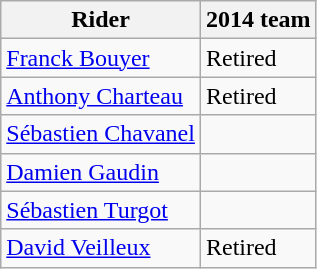<table class="wikitable">
<tr>
<th>Rider</th>
<th>2014 team</th>
</tr>
<tr>
<td><a href='#'>Franck Bouyer</a></td>
<td>Retired</td>
</tr>
<tr>
<td><a href='#'>Anthony Charteau</a></td>
<td>Retired</td>
</tr>
<tr>
<td><a href='#'>Sébastien Chavanel</a></td>
<td></td>
</tr>
<tr>
<td><a href='#'>Damien Gaudin</a></td>
<td></td>
</tr>
<tr>
<td><a href='#'>Sébastien Turgot</a></td>
<td></td>
</tr>
<tr>
<td><a href='#'>David Veilleux</a></td>
<td>Retired</td>
</tr>
</table>
